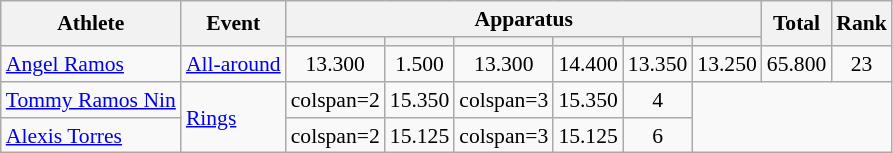<table class="wikitable" style="font-size:90%">
<tr>
<th rowspan=2>Athlete</th>
<th rowspan=2>Event</th>
<th colspan=6>Apparatus</th>
<th rowspan=2>Total</th>
<th rowspan=2>Rank</th>
</tr>
<tr style="font-size:95%">
<th></th>
<th></th>
<th></th>
<th></th>
<th></th>
<th></th>
</tr>
<tr align=center>
<td align=left><a href='#'>Angel Ramos</a></td>
<td align=left><a href='#'>All-around</a></td>
<td>13.300</td>
<td>1.500</td>
<td>13.300</td>
<td>14.400</td>
<td>13.350</td>
<td>13.250</td>
<td>65.800</td>
<td>23</td>
</tr>
<tr align=center>
<td align=left><a href='#'>Tommy Ramos Nin</a></td>
<td align=left rowspan=2><a href='#'>Rings</a></td>
<td>colspan=2 </td>
<td>15.350</td>
<td>colspan=3 </td>
<td>15.350</td>
<td>4</td>
</tr>
<tr align=center>
<td align=left><a href='#'>Alexis Torres</a></td>
<td>colspan=2 </td>
<td>15.125</td>
<td>colspan=3 </td>
<td>15.125</td>
<td>6</td>
</tr>
</table>
